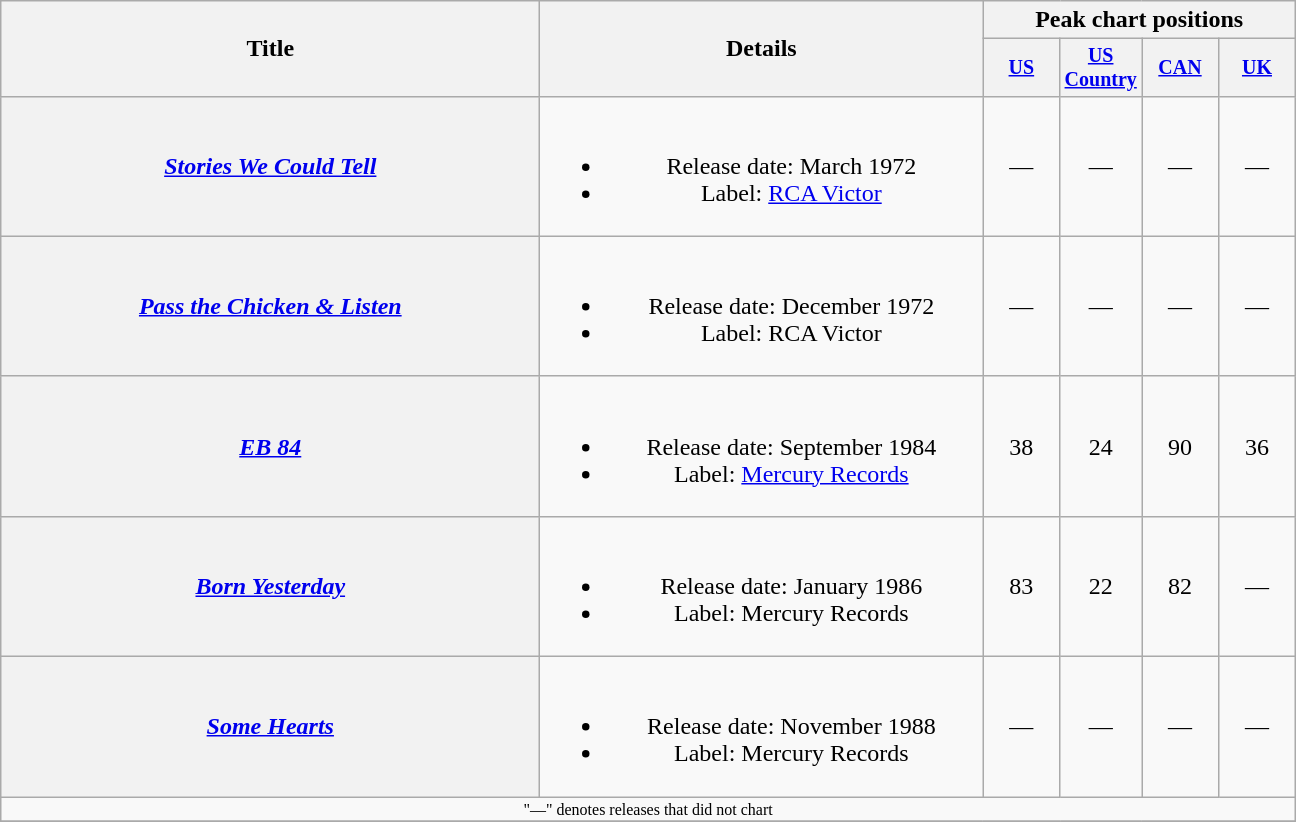<table class="wikitable plainrowheaders" style="text-align:center;">
<tr>
<th rowspan="2" style="width:22em;">Title</th>
<th rowspan="2" style="width:18em;">Details</th>
<th colspan="4">Peak chart positions</th>
</tr>
<tr style="font-size:smaller;">
<th width="45"><a href='#'>US</a></th>
<th width="45"><a href='#'>US Country</a></th>
<th width="45"><a href='#'>CAN</a></th>
<th width="45"><a href='#'>UK</a></th>
</tr>
<tr>
<th scope="row"><em><a href='#'>Stories We Could Tell</a></em></th>
<td><br><ul><li>Release date: March 1972</li><li>Label: <a href='#'>RCA Victor</a></li></ul></td>
<td>—</td>
<td>—</td>
<td>—</td>
<td>—</td>
</tr>
<tr>
<th scope="row"><em><a href='#'>Pass the Chicken & Listen</a></em></th>
<td><br><ul><li>Release date: December 1972</li><li>Label: RCA Victor</li></ul></td>
<td>—</td>
<td>—</td>
<td>—</td>
<td>—</td>
</tr>
<tr>
<th scope="row"><em><a href='#'>EB 84</a></em></th>
<td><br><ul><li>Release date: September 1984</li><li>Label: <a href='#'>Mercury Records</a></li></ul></td>
<td>38</td>
<td>24</td>
<td>90</td>
<td>36</td>
</tr>
<tr>
<th scope="row"><em><a href='#'>Born Yesterday</a></em></th>
<td><br><ul><li>Release date: January 1986</li><li>Label: Mercury Records</li></ul></td>
<td>83</td>
<td>22</td>
<td>82</td>
<td>—</td>
</tr>
<tr>
<th scope="row"><em><a href='#'>Some Hearts</a></em></th>
<td><br><ul><li>Release date: November 1988</li><li>Label: Mercury Records</li></ul></td>
<td>—</td>
<td>—</td>
<td>—</td>
<td>—</td>
</tr>
<tr>
<td colspan="6" style="font-size: 8pt">"—" denotes releases that did not chart</td>
</tr>
<tr>
</tr>
</table>
